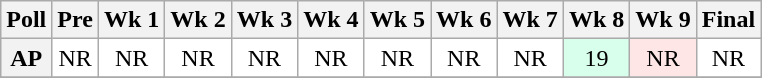<table class="wikitable" style="white-space:nowrap;">
<tr>
<th>Poll</th>
<th>Pre</th>
<th>Wk 1</th>
<th>Wk 2</th>
<th>Wk 3</th>
<th>Wk 4</th>
<th>Wk 5</th>
<th>Wk 6</th>
<th>Wk 7</th>
<th>Wk 8</th>
<th>Wk 9</th>
<th>Final</th>
</tr>
<tr style="text-align:center;">
<th>AP</th>
<td style="background:#FFF;">NR</td>
<td style="background:#FFF;">NR</td>
<td style="background:#FFF;">NR</td>
<td style="background:#FFF;">NR</td>
<td style="background:#FFF;">NR</td>
<td style="background:#FFF;">NR</td>
<td style="background:#FFF;">NR</td>
<td style="background:#FFF;">NR</td>
<td style="background:#D8FFEB;">19</td>
<td style="background:#FFE6E6;">NR</td>
<td style="background:#FFF;">NR</td>
</tr>
<tr style="text-align:center;">
</tr>
</table>
